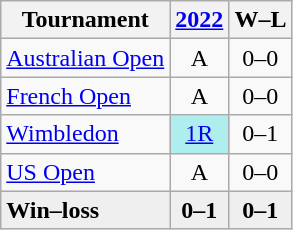<table class="wikitable" style=text-align:center>
<tr>
<th>Tournament</th>
<th><a href='#'>2022</a></th>
<th>W–L</th>
</tr>
<tr>
<td align=left><a href='#'>Australian Open</a></td>
<td>A</td>
<td>0–0</td>
</tr>
<tr>
<td align=left><a href='#'>French Open</a></td>
<td>A</td>
<td>0–0</td>
</tr>
<tr>
<td align=left><a href='#'>Wimbledon</a></td>
<td bgcolor=afeeee><a href='#'>1R</a></td>
<td>0–1</td>
</tr>
<tr>
<td align=left><a href='#'>US Open</a></td>
<td>A</td>
<td>0–0</td>
</tr>
<tr style=background:#efefef;font-weight:bold>
<td align=left>Win–loss</td>
<td>0–1</td>
<td>0–1</td>
</tr>
</table>
